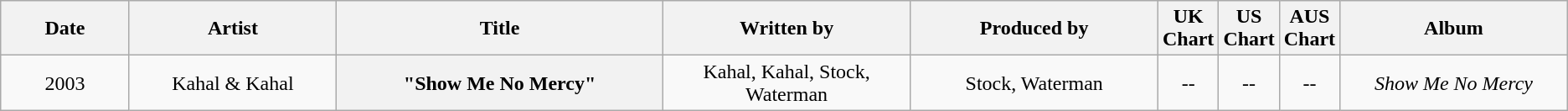<table class="wikitable plainrowheaders" style="text-align:center;">
<tr>
<th scope="col" style="width:6em;">Date</th>
<th scope="col" style="width:10em;">Artist</th>
<th scope="col" style="width:16em;">Title</th>
<th scope="col" style="width:12em;">Written by</th>
<th scope="col" style="width:12em;">Produced by</th>
<th scope="col" style="width:1em;">UK Chart</th>
<th scope="col" style="width:1em;">US Chart</th>
<th scope="col" style="width:1em;">AUS Chart</th>
<th scope="col" style="width:11em;">Album</th>
</tr>
<tr>
<td>2003</td>
<td>Kahal & Kahal</td>
<th scope="row">"Show Me No Mercy"</th>
<td>Kahal, Kahal, Stock, Waterman</td>
<td>Stock, Waterman</td>
<td>--</td>
<td>--</td>
<td>--</td>
<td><em>Show Me No Mercy</em></td>
</tr>
</table>
